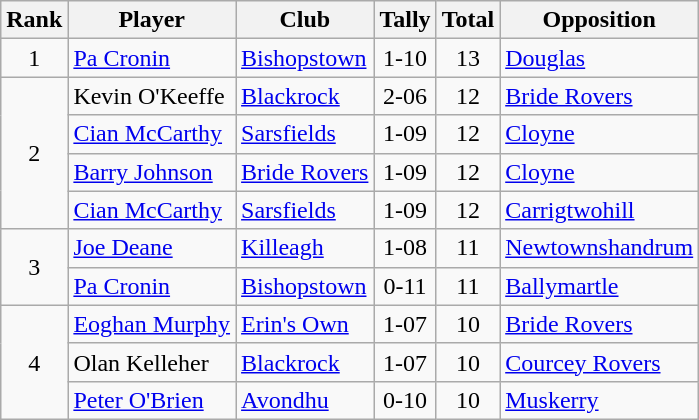<table class="wikitable">
<tr>
<th>Rank</th>
<th>Player</th>
<th>Club</th>
<th>Tally</th>
<th>Total</th>
<th>Opposition</th>
</tr>
<tr>
<td rowspan="1" style="text-align:center;">1</td>
<td><a href='#'>Pa Cronin</a></td>
<td><a href='#'>Bishopstown</a></td>
<td align=center>1-10</td>
<td align=center>13</td>
<td><a href='#'>Douglas</a></td>
</tr>
<tr>
<td rowspan="4" style="text-align:center;">2</td>
<td>Kevin O'Keeffe</td>
<td><a href='#'>Blackrock</a></td>
<td align=center>2-06</td>
<td align=center>12</td>
<td><a href='#'>Bride Rovers</a></td>
</tr>
<tr>
<td><a href='#'>Cian McCarthy</a></td>
<td><a href='#'>Sarsfields</a></td>
<td align=center>1-09</td>
<td align=center>12</td>
<td><a href='#'>Cloyne</a></td>
</tr>
<tr>
<td><a href='#'>Barry Johnson</a></td>
<td><a href='#'>Bride Rovers</a></td>
<td align=center>1-09</td>
<td align=center>12</td>
<td><a href='#'>Cloyne</a></td>
</tr>
<tr>
<td><a href='#'>Cian McCarthy</a></td>
<td><a href='#'>Sarsfields</a></td>
<td align=center>1-09</td>
<td align=center>12</td>
<td><a href='#'>Carrigtwohill</a></td>
</tr>
<tr>
<td rowspan="2" style="text-align:center;">3</td>
<td><a href='#'>Joe Deane</a></td>
<td><a href='#'>Killeagh</a></td>
<td align=center>1-08</td>
<td align=center>11</td>
<td><a href='#'>Newtownshandrum</a></td>
</tr>
<tr>
<td><a href='#'>Pa Cronin</a></td>
<td><a href='#'>Bishopstown</a></td>
<td align=center>0-11</td>
<td align=center>11</td>
<td><a href='#'>Ballymartle</a></td>
</tr>
<tr>
<td rowspan="3" style="text-align:center;">4</td>
<td><a href='#'>Eoghan Murphy</a></td>
<td><a href='#'>Erin's Own</a></td>
<td align=center>1-07</td>
<td align=center>10</td>
<td><a href='#'>Bride Rovers</a></td>
</tr>
<tr>
<td>Olan Kelleher</td>
<td><a href='#'>Blackrock</a></td>
<td align=center>1-07</td>
<td align=center>10</td>
<td><a href='#'>Courcey Rovers</a></td>
</tr>
<tr>
<td><a href='#'>Peter O'Brien</a></td>
<td><a href='#'>Avondhu</a></td>
<td align=center>0-10</td>
<td align=center>10</td>
<td><a href='#'>Muskerry</a></td>
</tr>
</table>
